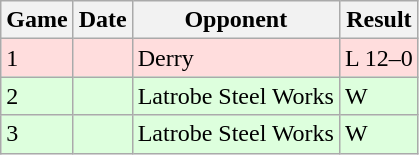<table class="wikitable">
<tr>
<th>Game</th>
<th>Date</th>
<th>Opponent</th>
<th>Result</th>
</tr>
<tr style="background: #ffdddd;">
<td>1</td>
<td></td>
<td>Derry</td>
<td>L 12–0</td>
</tr>
<tr style="background: #ddffdd;">
<td>2</td>
<td></td>
<td>Latrobe Steel Works</td>
<td>W</td>
</tr>
<tr style="background: #ddffdd;">
<td>3</td>
<td></td>
<td>Latrobe Steel Works</td>
<td>W</td>
</tr>
</table>
